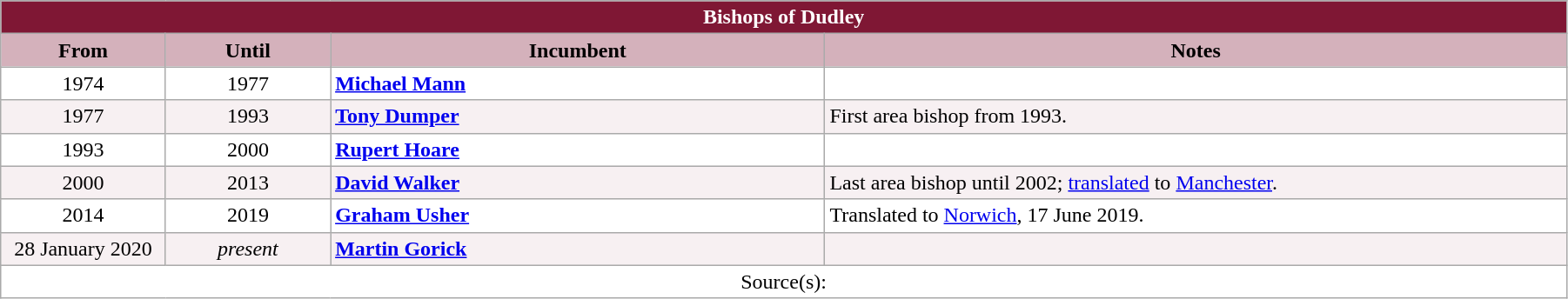<table class="wikitable" style="width:95%;" border="1" cellpadding="2">
<tr>
<th colspan="4" style="background-color: #7F1734; color: white;">Bishops of Dudley</th>
</tr>
<tr valign=top>
<th style="background-color:#D4B1BB" width="10%">From</th>
<th style="background-color:#D4B1BB" width="10%">Until</th>
<th style="background-color:#D4B1BB" width="30%">Incumbent</th>
<th style="background-color:#D4B1BB" width="45%">Notes</th>
</tr>
<tr valign=top bgcolor="white">
<td align="center">1974</td>
<td align="center">1977</td>
<td><strong><a href='#'>Michael Mann</a></strong></td>
<td></td>
</tr>
<tr valign=top bgcolor="#F7F0F2">
<td align="center">1977</td>
<td align="center">1993</td>
<td><strong><a href='#'>Tony Dumper</a></strong></td>
<td>First area bishop from 1993.</td>
</tr>
<tr valign=top bgcolor="white">
<td align="center">1993</td>
<td align="center">2000</td>
<td><strong><a href='#'>Rupert Hoare</a></strong></td>
<td></td>
</tr>
<tr valign=top bgcolor="#F7F0F2">
<td align="center">2000</td>
<td align="center">2013</td>
<td><strong><a href='#'>David Walker</a></strong> </td>
<td>Last area bishop until 2002; <a href='#'>translated</a> to <a href='#'>Manchester</a>.</td>
</tr>
<tr valign=top bgcolor="white">
<td align="center">2014</td>
<td align="center">2019</td>
<td><strong><a href='#'>Graham Usher</a></strong></td>
<td> Translated to <a href='#'>Norwich</a>, 17 June 2019.</td>
</tr>
<tr valign=top bgcolor="#F7F0F2">
<td align="center">28 January 2020</td>
<td align="center"><em>present</em></td>
<td><strong><a href='#'>Martin Gorick</a></strong></td>
<td></td>
</tr>
<tr valign=top bgcolor="white">
<td align="center" colspan="4">Source(s):</td>
</tr>
</table>
